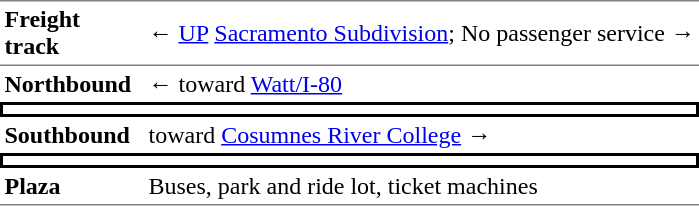<table border=0 cellspacing=0 cellpadding=3>
<tr>
<td style="border-top:solid 1px gray" width=90><strong>Freight track</strong></td>
<td style="border-top:solid 1px gray">← <a href='#'>UP</a> <a href='#'>Sacramento Subdivision</a>; No passenger service  →</td>
</tr>
<tr>
<td style="border-top:solid 1px gray"><strong>Northbound</strong></td>
<td style="border-top:solid 1px gray">←  toward <a href='#'>Watt/I-80</a> </td>
</tr>
<tr>
<td style="border-top:solid 2px black;border-right:solid 2px black;border-left:solid 2px black;border-bottom:solid 2px black;text-align:center" colspan=2></td>
</tr>
<tr>
<td><strong>Southbound</strong></td>
<td>  toward <a href='#'>Cosumnes River College</a>  →</td>
</tr>
<tr>
<td style="border-top:solid 2px black;border-right:solid 2px black;border-left:solid 2px black;border-bottom:solid 2px black;text-align:center" colspan=2></td>
</tr>
<tr>
<td style="border-bottom:solid 1px gray"><strong>Plaza</strong></td>
<td style="border-bottom:solid 1px gray">Buses, park and ride lot, ticket machines</td>
</tr>
</table>
